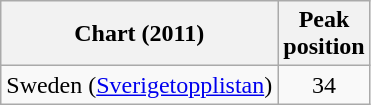<table class="wikitable">
<tr>
<th>Chart (2011)</th>
<th>Peak<br>position</th>
</tr>
<tr>
<td>Sweden (<a href='#'>Sverigetopplistan</a>)</td>
<td align="center">34</td>
</tr>
</table>
